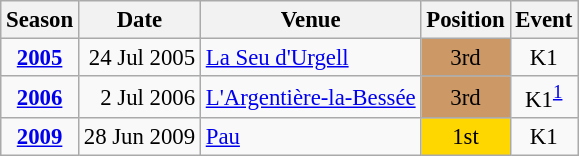<table class="wikitable" style="text-align:center; font-size:95%;">
<tr>
<th>Season</th>
<th>Date</th>
<th>Venue</th>
<th>Position</th>
<th>Event</th>
</tr>
<tr>
<td><strong><a href='#'>2005</a></strong></td>
<td align=right>24 Jul 2005</td>
<td align=left><a href='#'>La Seu d'Urgell</a></td>
<td bgcolor=cc9966>3rd</td>
<td>K1</td>
</tr>
<tr>
<td><strong><a href='#'>2006</a></strong></td>
<td align=right>2 Jul 2006</td>
<td align=left><a href='#'>L'Argentière-la-Bessée</a></td>
<td bgcolor=cc9966>3rd</td>
<td>K1<sup><a href='#'>1</a></sup></td>
</tr>
<tr>
<td><strong><a href='#'>2009</a></strong></td>
<td align=right>28 Jun 2009</td>
<td align=left><a href='#'>Pau</a></td>
<td bgcolor=gold>1st</td>
<td>K1</td>
</tr>
</table>
